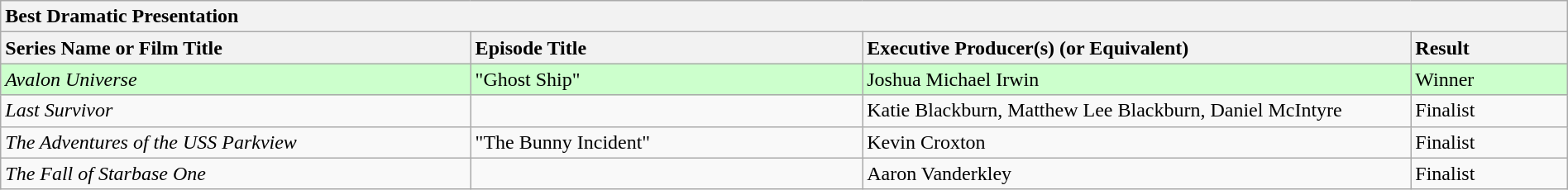<table class="wikitable" width=100%>
<tr>
<th colspan="4" ! style="text-align:left;">Best Dramatic Presentation</th>
</tr>
<tr>
<th style="text-align:left; width: 30%;"><strong>Series Name or Film Title</strong></th>
<th style="text-align:left; width: 25%;"><strong>Episode Title</strong></th>
<th style="text-align:left; width: 35%;"><strong>Executive Producer(s) (or Equivalent)</strong></th>
<th style="text-align:left; width: 10%;"><strong>Result</strong></th>
</tr>
<tr style="background-color:#ccffcc;">
<td><em>Avalon Universe</em></td>
<td>"Ghost Ship"</td>
<td>Joshua Michael Irwin</td>
<td>Winner</td>
</tr>
<tr>
<td><em>Last Survivor</em></td>
<td></td>
<td>Katie Blackburn, Matthew Lee Blackburn, Daniel McIntyre</td>
<td>Finalist</td>
</tr>
<tr>
<td><em>The Adventures of the USS Parkview</em></td>
<td>"The Bunny Incident"</td>
<td>Kevin Croxton</td>
<td>Finalist</td>
</tr>
<tr>
<td><em>The Fall of Starbase One</em></td>
<td></td>
<td>Aaron Vanderkley</td>
<td>Finalist</td>
</tr>
</table>
